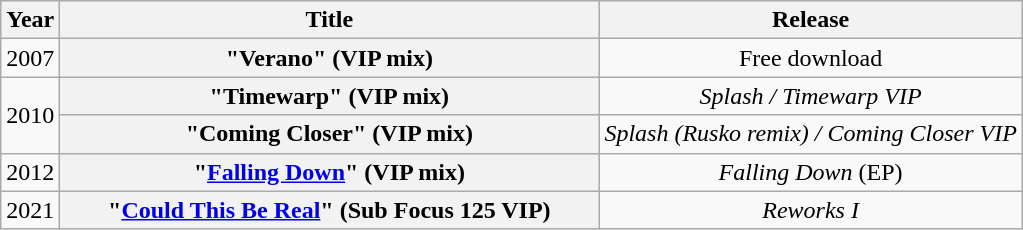<table class="wikitable plainrowheaders" style="text-align:center;">
<tr>
<th scope="col" style="width:1em;">Year</th>
<th scope="col" style="width:22em;">Title</th>
<th scope="col">Release</th>
</tr>
<tr>
<td>2007</td>
<th scope="row">"Verano" <span>(VIP mix)</span></th>
<td>Free download</td>
</tr>
<tr>
<td rowspan="2">2010</td>
<th scope="row">"Timewarp" <span>(VIP mix)</span></th>
<td><em>Splash / Timewarp VIP</em></td>
</tr>
<tr>
<th scope="row">"Coming Closer" <span>(VIP mix)</span></th>
<td><em>Splash (Rusko remix) / Coming Closer VIP</em></td>
</tr>
<tr>
<td>2012</td>
<th scope="row">"<a href='#'>Falling Down</a>" <span>(VIP mix)</span></th>
<td><em>Falling Down</em> (EP)</td>
</tr>
<tr>
<td>2021</td>
<th scope="row">"<a href='#'>Could This Be Real</a>" <span>(Sub Focus 125 VIP)</span></th>
<td><em>Reworks I</em></td>
</tr>
</table>
